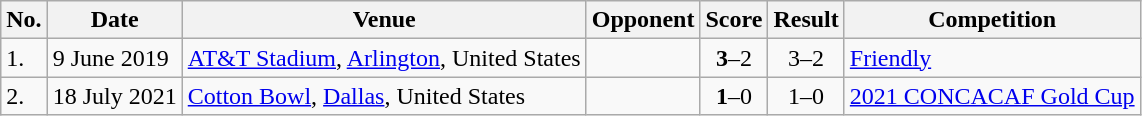<table class="wikitable plainrowheaders sortable">
<tr>
<th>No.</th>
<th>Date</th>
<th>Venue</th>
<th>Opponent</th>
<th>Score</th>
<th>Result</th>
<th>Competition</th>
</tr>
<tr>
<td>1.</td>
<td>9 June 2019</td>
<td><a href='#'>AT&T Stadium</a>, <a href='#'>Arlington</a>, United States</td>
<td></td>
<td align=center><strong>3</strong>–2</td>
<td align=center>3–2</td>
<td><a href='#'>Friendly</a></td>
</tr>
<tr>
<td>2.</td>
<td>18 July 2021</td>
<td><a href='#'>Cotton Bowl</a>, <a href='#'>Dallas</a>, United States</td>
<td></td>
<td align=center><strong>1</strong>–0</td>
<td align=center>1–0</td>
<td><a href='#'>2021 CONCACAF Gold Cup</a></td>
</tr>
</table>
